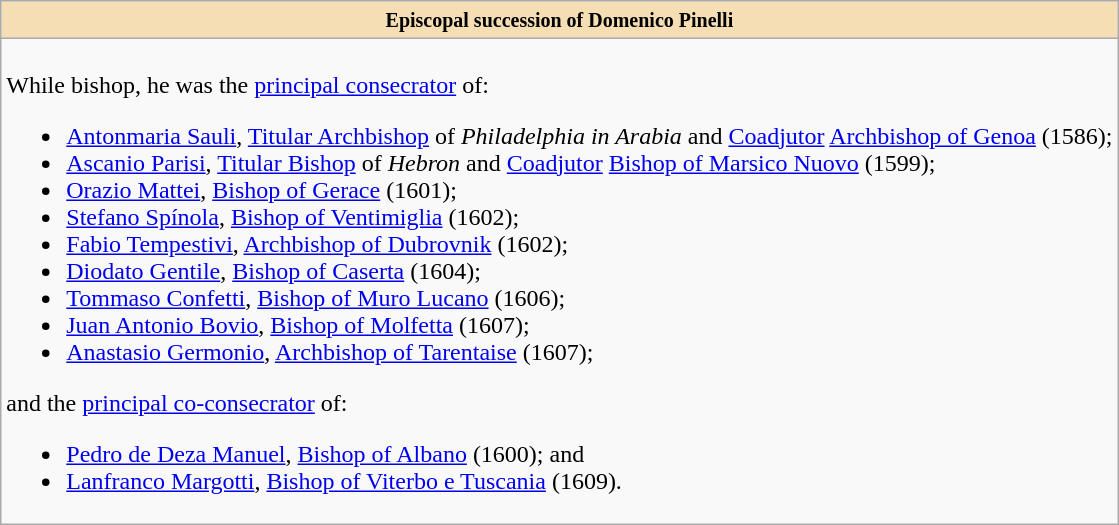<table role="presentation" class="wikitable mw-collapsible mw-collapsed"|>
<tr>
<th style="background:#F5DEB3"><small>Episcopal succession of  Domenico Pinelli</small></th>
</tr>
<tr>
<td><br>While bishop, he was the <a href='#'>principal consecrator</a> of:<ul><li><a href='#'>Antonmaria Sauli</a>, <a href='#'>Titular Archbishop</a> of <em>Philadelphia in Arabia</em> and <a href='#'>Coadjutor</a> <a href='#'>Archbishop of Genoa</a> (1586);</li><li><a href='#'>Ascanio Parisi</a>, <a href='#'>Titular Bishop</a> of <em>Hebron</em>  and <a href='#'>Coadjutor</a> <a href='#'>Bishop of Marsico Nuovo</a> (1599);</li><li><a href='#'>Orazio Mattei</a>, <a href='#'>Bishop of Gerace</a> (1601);</li><li><a href='#'>Stefano Spínola</a>, <a href='#'>Bishop of Ventimiglia</a> (1602);</li><li><a href='#'>Fabio Tempestivi</a>, <a href='#'>Archbishop of Dubrovnik</a> (1602);</li><li><a href='#'>Diodato Gentile</a>, <a href='#'>Bishop of Caserta</a> (1604);</li><li><a href='#'>Tommaso Confetti</a>, <a href='#'>Bishop of Muro Lucano</a> (1606);</li><li><a href='#'>Juan Antonio Bovio</a>, <a href='#'>Bishop of Molfetta</a> (1607);</li><li><a href='#'>Anastasio Germonio</a>, <a href='#'>Archbishop of Tarentaise</a> (1607);</li></ul>and the <a href='#'>principal co-consecrator</a> of:<ul><li><a href='#'>Pedro de Deza Manuel</a>, <a href='#'>Bishop of Albano</a> (1600); and</li><li><a href='#'>Lanfranco Margotti</a>, <a href='#'>Bishop of Viterbo e Tuscania</a> (1609).</li></ul></td>
</tr>
</table>
